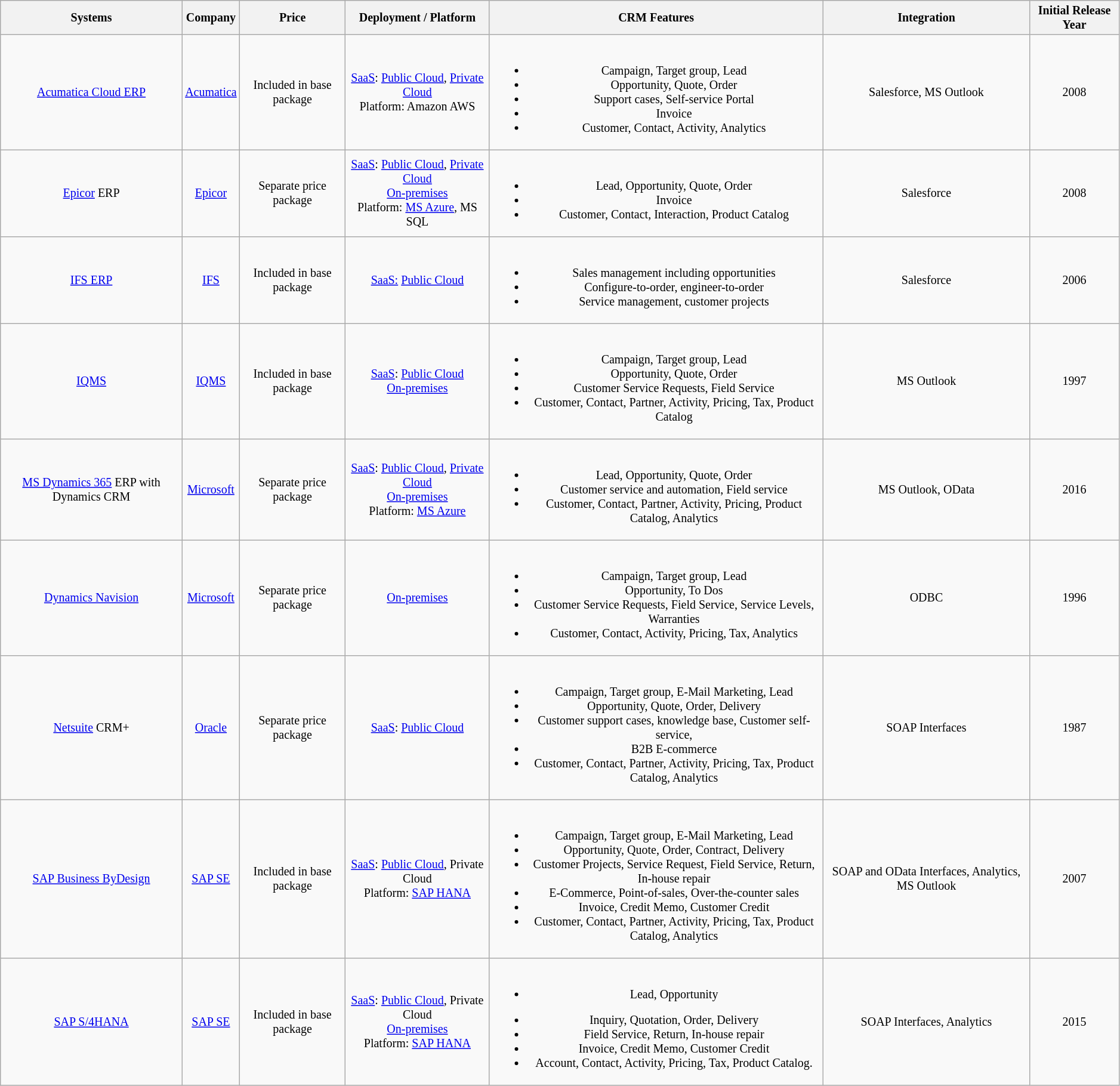<table class="sortable wikitable" style="width: auto; text-align: center; font-size: smaller">
<tr>
<th>Systems</th>
<th>Company</th>
<th>Price</th>
<th>Deployment / Platform</th>
<th>CRM Features</th>
<th>Integration</th>
<th>Initial Release Year</th>
</tr>
<tr>
<td><a href='#'>Acumatica Cloud ERP</a></td>
<td><a href='#'>Acumatica</a></td>
<td>Included in base package</td>
<td><a href='#'>SaaS</a>: <a href='#'>Public Cloud</a>, <a href='#'>Private Cloud</a><br>Platform: Amazon AWS</td>
<td><br><ul><li>Campaign, Target group, Lead</li><li>Opportunity, Quote, Order</li><li>Support cases, Self-service Portal</li><li>Invoice</li><li>Customer, Contact, Activity, Analytics</li></ul></td>
<td>Salesforce, MS Outlook</td>
<td>2008</td>
</tr>
<tr>
<td><a href='#'>Epicor</a> ERP</td>
<td><a href='#'>Epicor</a></td>
<td>Separate price package</td>
<td><a href='#'>SaaS</a>: <a href='#'>Public Cloud</a>, <a href='#'>Private Cloud</a><br><a href='#'>On-premises</a><br>Platform: <a href='#'>MS Azure</a>, MS SQL</td>
<td><br><ul><li>Lead, Opportunity, Quote, Order</li><li>Invoice</li><li>Customer, Contact, Interaction, Product Catalog</li></ul></td>
<td>Salesforce</td>
<td>2008</td>
</tr>
<tr>
<td><a href='#'>IFS ERP</a></td>
<td><a href='#'>IFS</a></td>
<td>Included in base package</td>
<td><a href='#'>SaaS:</a> <a href='#'>Public Cloud</a></td>
<td><br><ul><li>Sales management including opportunities</li><li>Configure-to-order, engineer-to-order</li><li>Service management, customer projects</li></ul></td>
<td>Salesforce</td>
<td>2006</td>
</tr>
<tr>
<td><a href='#'>IQMS</a></td>
<td><a href='#'>IQMS</a></td>
<td>Included in base package</td>
<td><a href='#'>SaaS</a>: <a href='#'>Public Cloud</a><br><a href='#'>On-premises</a></td>
<td><br><ul><li>Campaign, Target group, Lead</li><li>Opportunity, Quote, Order</li><li>Customer Service Requests, Field Service</li><li>Customer, Contact, Partner, Activity, Pricing, Tax, Product Catalog</li></ul></td>
<td>MS Outlook</td>
<td>1997</td>
</tr>
<tr>
<td><a href='#'>MS Dynamics 365</a> ERP with Dynamics CRM</td>
<td><a href='#'>Microsoft</a></td>
<td>Separate price package</td>
<td><a href='#'>SaaS</a>: <a href='#'>Public Cloud</a>, <a href='#'>Private Cloud</a><br><a href='#'>On-premises</a><br>Platform: <a href='#'>MS Azure</a></td>
<td><br><ul><li>Lead, Opportunity, Quote, Order</li><li>Customer service and automation, Field service</li><li>Customer, Contact, Partner, Activity, Pricing, Product Catalog, Analytics</li></ul></td>
<td>MS Outlook, OData</td>
<td>2016</td>
</tr>
<tr>
<td><a href='#'>Dynamics Navision</a></td>
<td><a href='#'>Microsoft</a></td>
<td>Separate price package</td>
<td><a href='#'>On-premises</a></td>
<td><br><ul><li>Campaign, Target group, Lead</li><li>Opportunity, To Dos</li><li>Customer Service Requests, Field Service, Service Levels, Warranties</li><li>Customer, Contact, Activity, Pricing, Tax, Analytics</li></ul></td>
<td>ODBC</td>
<td>1996</td>
</tr>
<tr>
<td><a href='#'>Netsuite</a> CRM+</td>
<td><a href='#'>Oracle</a></td>
<td>Separate price package</td>
<td><a href='#'>SaaS</a>: <a href='#'>Public Cloud</a></td>
<td><br><ul><li>Campaign, Target group, E-Mail Marketing, Lead</li><li>Opportunity, Quote, Order, Delivery</li><li>Customer support cases, knowledge base, Customer self-service,</li><li>B2B E-commerce</li><li>Customer, Contact, Partner, Activity, Pricing, Tax, Product Catalog, Analytics</li></ul></td>
<td>SOAP Interfaces</td>
<td>1987</td>
</tr>
<tr>
<td><a href='#'>SAP Business ByDesign</a></td>
<td><a href='#'>SAP SE</a></td>
<td>Included in base package</td>
<td><a href='#'>SaaS</a>: <a href='#'>Public Cloud</a>, Private Cloud<br>Platform: <a href='#'>SAP HANA</a></td>
<td><br><ul><li>Campaign, Target group, E-Mail Marketing, Lead</li><li>Opportunity, Quote, Order, Contract, Delivery</li><li>Customer Projects, Service Request, Field Service, Return, In-house repair</li><li>E-Commerce, Point-of-sales, Over-the-counter sales</li><li>Invoice, Credit Memo, Customer Credit</li><li>Customer, Contact, Partner, Activity, Pricing, Tax, Product Catalog, Analytics</li></ul></td>
<td>SOAP and OData Interfaces, Analytics, MS Outlook</td>
<td>2007</td>
</tr>
<tr>
<td><a href='#'>SAP S/4HANA</a></td>
<td><a href='#'>SAP SE</a></td>
<td>Included in base package</td>
<td><a href='#'>SaaS</a>: <a href='#'>Public Cloud</a>, Private Cloud<br><a href='#'>On-premises</a><br>Platform: <a href='#'>SAP HANA</a></td>
<td><br><ul><li>Lead, Opportunity</li></ul><ul><li>Inquiry, Quotation, Order, Delivery</li><li>Field Service, Return, In-house repair</li><li>Invoice, Credit Memo, Customer Credit</li><li>Account, Contact, Activity, Pricing, Tax, Product Catalog.</li></ul></td>
<td>SOAP Interfaces, Analytics</td>
<td>2015</td>
</tr>
</table>
